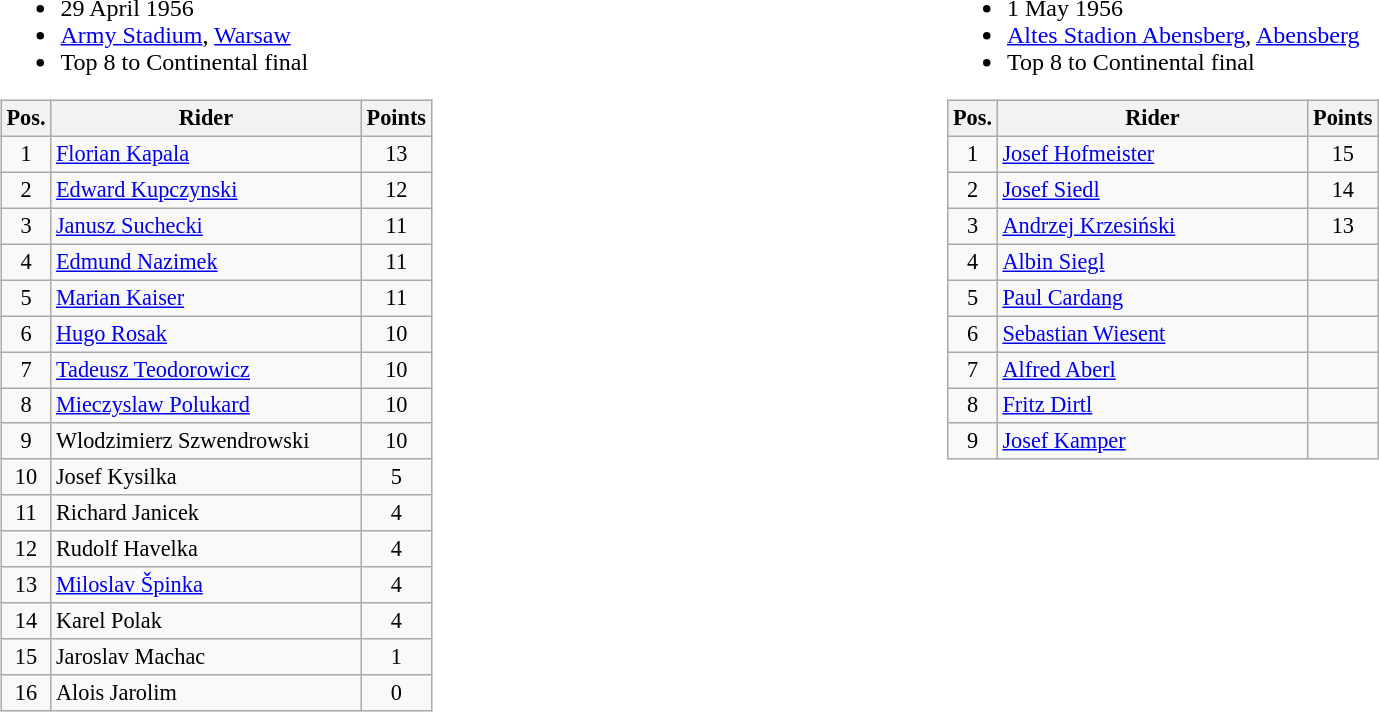<table width=100%>
<tr>
<td width=50% valign=top><br><ul><li>29 April 1956</li><li> <a href='#'>Army Stadium</a>, <a href='#'>Warsaw</a></li><li>Top 8 to Continental final</li></ul><table class=wikitable style="font-size:93%;">
<tr>
<th width=25px>Pos.</th>
<th width=200px>Rider</th>
<th width=40px>Points</th>
</tr>
<tr align=center >
<td>1</td>
<td align=left><a href='#'>Florian Kapala</a></td>
<td>13</td>
</tr>
<tr align=center >
<td>2</td>
<td align=left><a href='#'>Edward Kupczynski</a></td>
<td>12</td>
</tr>
<tr align=center >
<td>3</td>
<td align=left><a href='#'>Janusz Suchecki</a></td>
<td>11</td>
</tr>
<tr align=center >
<td>4</td>
<td align=left><a href='#'>Edmund Nazimek</a></td>
<td>11</td>
</tr>
<tr align=center >
<td>5</td>
<td align=left><a href='#'>Marian Kaiser</a></td>
<td>11</td>
</tr>
<tr align=center >
<td>6</td>
<td align=left><a href='#'>Hugo Rosak</a></td>
<td>10</td>
</tr>
<tr align=center >
<td>7</td>
<td align=left><a href='#'>Tadeusz Teodorowicz</a></td>
<td>10</td>
</tr>
<tr align=center >
<td>8</td>
<td align=left><a href='#'>Mieczyslaw Polukard</a></td>
<td>10</td>
</tr>
<tr align=center >
<td>9</td>
<td align=left>Wlodzimierz Szwendrowski</td>
<td>10</td>
</tr>
<tr align=center>
<td>10</td>
<td align=left>Josef Kysilka</td>
<td>5</td>
</tr>
<tr align=center>
<td>11</td>
<td align=left>Richard Janicek</td>
<td>4</td>
</tr>
<tr align=center>
<td>12</td>
<td align=left>Rudolf Havelka</td>
<td>4</td>
</tr>
<tr align=center>
<td>13</td>
<td align=left><a href='#'>Miloslav Špinka</a></td>
<td>4</td>
</tr>
<tr align=center>
<td>14</td>
<td align=left>Karel Polak</td>
<td>4</td>
</tr>
<tr align=center>
<td>15</td>
<td align=left>Jaroslav Machac</td>
<td>1</td>
</tr>
<tr align=center>
<td>16</td>
<td align=left>Alois Jarolim</td>
<td>0</td>
</tr>
</table>
</td>
<td width=50% valign=top><br><ul><li>1 May 1956</li><li> <a href='#'>Altes Stadion Abensberg</a>, <a href='#'>Abensberg</a></li><li>Top 8 to Continental final</li></ul><table class=wikitable style="font-size:93%;">
<tr>
<th width=25px>Pos.</th>
<th width=200px>Rider</th>
<th width=40px>Points</th>
</tr>
<tr align=center >
<td>1</td>
<td align=left><a href='#'>Josef Hofmeister</a></td>
<td>15</td>
</tr>
<tr align=center >
<td>2</td>
<td align=left><a href='#'>Josef Siedl</a></td>
<td>14</td>
</tr>
<tr align=center >
<td>3</td>
<td align=left><a href='#'>Andrzej Krzesiński</a></td>
<td>13</td>
</tr>
<tr align=center >
<td>4</td>
<td align=left><a href='#'>Albin Siegl</a></td>
<td></td>
</tr>
<tr align=center >
<td>5</td>
<td align=left><a href='#'>Paul Cardang</a></td>
<td></td>
</tr>
<tr align=center >
<td>6</td>
<td align=left><a href='#'>Sebastian Wiesent</a></td>
<td></td>
</tr>
<tr align=center >
<td>7</td>
<td align=left><a href='#'>Alfred Aberl</a></td>
<td></td>
</tr>
<tr align=center >
<td>8</td>
<td align=left><a href='#'>Fritz Dirtl</a></td>
<td></td>
</tr>
<tr align=center >
<td>9</td>
<td align=left><a href='#'>Josef Kamper</a></td>
<td></td>
</tr>
</table>
</td>
</tr>
</table>
